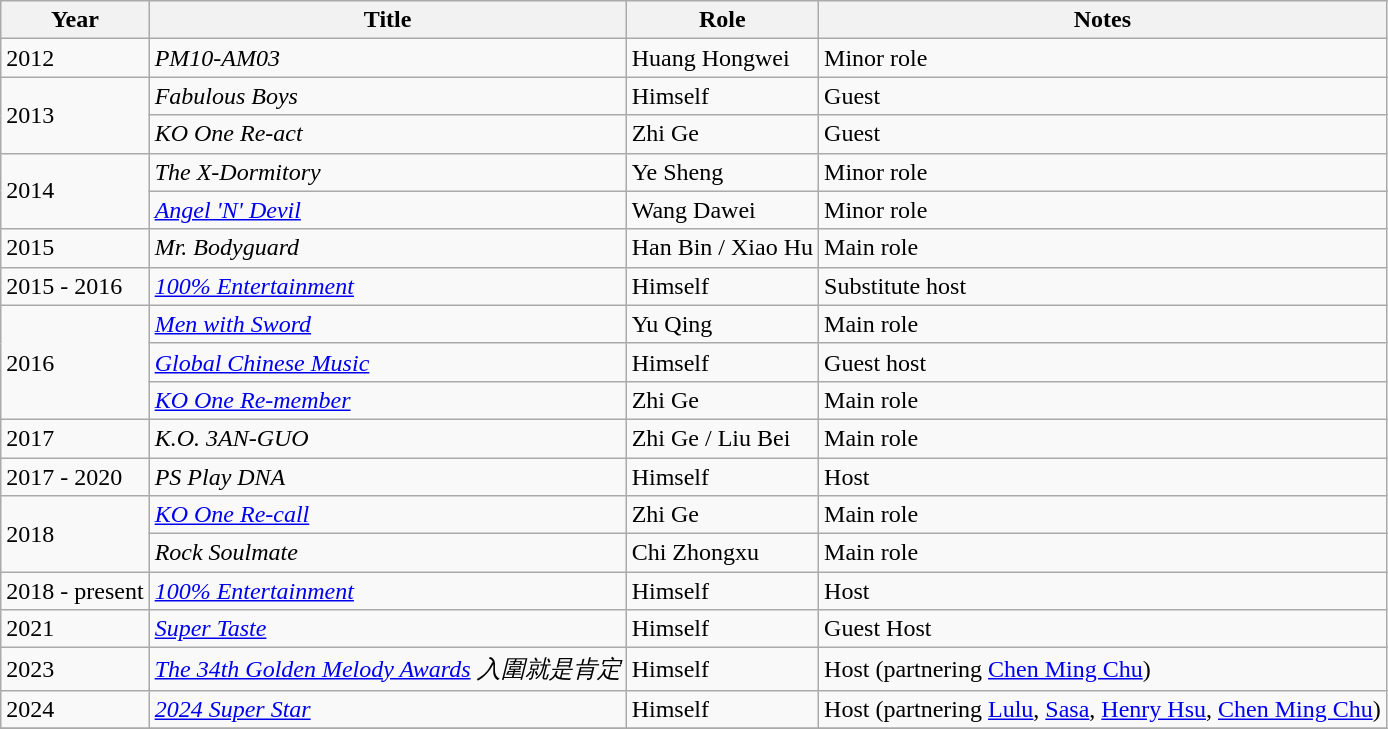<table class="wikitable sortable">
<tr>
<th>Year</th>
<th>Title</th>
<th>Role</th>
<th class="unsortable">Notes</th>
</tr>
<tr>
<td>2012</td>
<td><em>PM10-AM03</em></td>
<td>Huang Hongwei</td>
<td>Minor role</td>
</tr>
<tr>
<td rowspan=2>2013</td>
<td><em>Fabulous Boys</em></td>
<td>Himself</td>
<td>Guest</td>
</tr>
<tr>
<td><em>KO One Re-act</em></td>
<td>Zhi Ge</td>
<td>Guest</td>
</tr>
<tr>
<td rowspan=2>2014</td>
<td><em>The X-Dormitory</em></td>
<td>Ye Sheng</td>
<td>Minor role</td>
</tr>
<tr>
<td><em><a href='#'>Angel 'N' Devil</a></em></td>
<td>Wang Dawei</td>
<td>Minor role</td>
</tr>
<tr>
<td>2015</td>
<td><em>Mr. Bodyguard</em></td>
<td>Han Bin / Xiao Hu</td>
<td>Main role</td>
</tr>
<tr>
<td>2015 - 2016</td>
<td><em><a href='#'>100% Entertainment</a></em></td>
<td>Himself</td>
<td>Substitute host</td>
</tr>
<tr>
<td rowspan=3>2016</td>
<td><em><a href='#'>Men with Sword</a></em></td>
<td>Yu Qing</td>
<td>Main role</td>
</tr>
<tr>
<td><em><a href='#'>Global Chinese Music</a></em></td>
<td>Himself</td>
<td>Guest host</td>
</tr>
<tr>
<td><em><a href='#'>KO One Re-member</a></em></td>
<td>Zhi Ge</td>
<td>Main role</td>
</tr>
<tr>
<td>2017</td>
<td><em>K.O. 3AN-GUO</em></td>
<td>Zhi Ge / Liu Bei</td>
<td>Main role</td>
</tr>
<tr>
<td>2017 - 2020</td>
<td><em>PS Play DNA</em></td>
<td>Himself</td>
<td>Host</td>
</tr>
<tr>
<td rowspan=2>2018</td>
<td><em><a href='#'>KO One Re-call</a></em></td>
<td>Zhi Ge</td>
<td>Main role</td>
</tr>
<tr>
<td><em>Rock Soulmate</em></td>
<td>Chi Zhongxu</td>
<td>Main role</td>
</tr>
<tr>
<td>2018 - present</td>
<td><em><a href='#'>100% Entertainment</a></em></td>
<td>Himself</td>
<td>Host</td>
</tr>
<tr>
<td>2021</td>
<td><em><a href='#'>Super Taste</a></em></td>
<td>Himself</td>
<td>Guest Host</td>
</tr>
<tr>
<td>2023</td>
<td><em><a href='#'>The 34th Golden Melody Awards</a> 入圍就是肯定</em></td>
<td>Himself</td>
<td>Host (partnering <a href='#'>Chen Ming Chu</a>)</td>
</tr>
<tr>
<td>2024</td>
<td><em><a href='#'>2024 Super Star</a></em></td>
<td>Himself</td>
<td>Host (partnering <a href='#'>Lulu</a>, <a href='#'>Sasa</a>, <a href='#'>Henry Hsu</a>, <a href='#'>Chen Ming Chu</a>)</td>
</tr>
<tr>
</tr>
</table>
